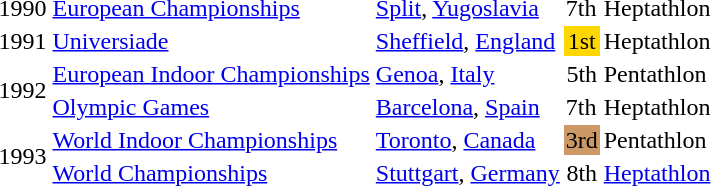<table>
<tr>
<td>1990</td>
<td><a href='#'>European Championships</a></td>
<td><a href='#'>Split</a>, <a href='#'>Yugoslavia</a></td>
<td>7th</td>
<td>Heptathlon</td>
</tr>
<tr>
<td>1991</td>
<td><a href='#'>Universiade</a></td>
<td><a href='#'>Sheffield</a>, <a href='#'>England</a></td>
<td bgcolor="gold" align="center">1st</td>
<td>Heptathlon</td>
</tr>
<tr>
<td rowspan=2>1992</td>
<td><a href='#'>European Indoor Championships</a></td>
<td><a href='#'>Genoa</a>, <a href='#'>Italy</a></td>
<td align="center">5th</td>
<td>Pentathlon</td>
</tr>
<tr>
<td><a href='#'>Olympic Games</a></td>
<td><a href='#'>Barcelona</a>, <a href='#'>Spain</a></td>
<td>7th</td>
<td>Heptathlon</td>
</tr>
<tr>
<td rowspan=2>1993</td>
<td><a href='#'>World Indoor Championships</a></td>
<td><a href='#'>Toronto</a>, <a href='#'>Canada</a></td>
<td bgcolor="cc9966" align="center">3rd</td>
<td>Pentathlon</td>
</tr>
<tr>
<td><a href='#'>World Championships</a></td>
<td><a href='#'>Stuttgart</a>, <a href='#'>Germany</a></td>
<td align="center">8th</td>
<td><a href='#'>Heptathlon</a></td>
</tr>
</table>
